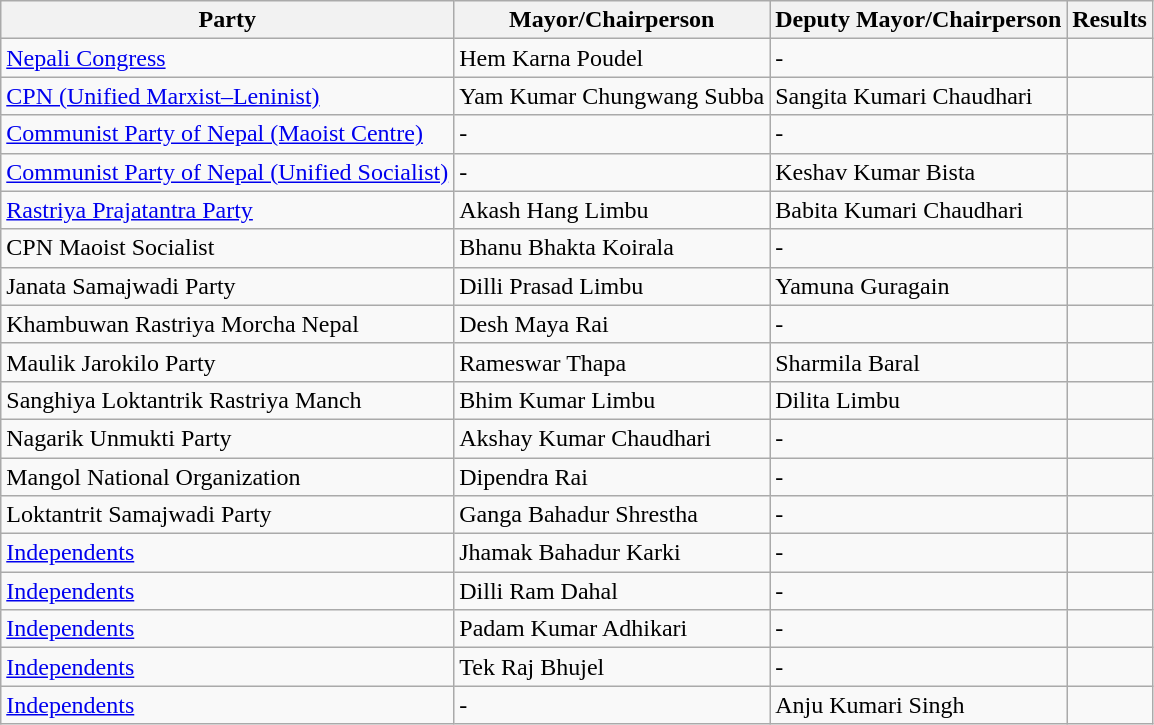<table class="wikitable">
<tr>
<th>Party</th>
<th>Mayor/Chairperson</th>
<th>Deputy Mayor/Chairperson</th>
<th>Results</th>
</tr>
<tr>
<td><a href='#'>Nepali Congress</a></td>
<td>Hem Karna Poudel</td>
<td>-</td>
<td></td>
</tr>
<tr>
<td><a href='#'>CPN (Unified Marxist–Leninist)</a></td>
<td>Yam Kumar Chungwang Subba</td>
<td>Sangita Kumari Chaudhari</td>
<td></td>
</tr>
<tr>
<td><a href='#'>Communist Party of Nepal (Maoist Centre)</a></td>
<td>-</td>
<td>-</td>
<td></td>
</tr>
<tr>
<td><a href='#'>Communist Party of Nepal (Unified Socialist)</a></td>
<td>-</td>
<td>Keshav Kumar Bista</td>
<td></td>
</tr>
<tr>
<td><a href='#'>Rastriya Prajatantra Party</a></td>
<td>Akash Hang Limbu</td>
<td>Babita Kumari Chaudhari</td>
<td></td>
</tr>
<tr>
<td>CPN Maoist Socialist</td>
<td>Bhanu Bhakta Koirala</td>
<td>-</td>
<td></td>
</tr>
<tr>
<td>Janata Samajwadi Party</td>
<td>Dilli Prasad Limbu</td>
<td>Yamuna Guragain</td>
<td></td>
</tr>
<tr>
<td>Khambuwan Rastriya Morcha Nepal</td>
<td>Desh Maya Rai</td>
<td>-</td>
<td></td>
</tr>
<tr>
<td>Maulik Jarokilo Party</td>
<td>Rameswar Thapa</td>
<td>Sharmila Baral</td>
<td></td>
</tr>
<tr>
<td>Sanghiya Loktantrik Rastriya Manch</td>
<td>Bhim Kumar Limbu</td>
<td>Dilita Limbu</td>
<td></td>
</tr>
<tr>
<td>Nagarik Unmukti Party</td>
<td>Akshay Kumar Chaudhari</td>
<td>-</td>
<td></td>
</tr>
<tr>
<td>Mangol National Organization</td>
<td>Dipendra Rai</td>
<td>-</td>
<td></td>
</tr>
<tr>
<td>Loktantrit Samajwadi Party</td>
<td>Ganga Bahadur Shrestha</td>
<td>-</td>
<td></td>
</tr>
<tr>
<td><a href='#'>Independents</a></td>
<td>Jhamak Bahadur Karki</td>
<td>-</td>
<td></td>
</tr>
<tr>
<td><a href='#'>Independents</a></td>
<td>Dilli Ram Dahal</td>
<td>-</td>
<td></td>
</tr>
<tr>
<td><a href='#'>Independents</a></td>
<td>Padam Kumar Adhikari</td>
<td>-</td>
<td></td>
</tr>
<tr>
<td><a href='#'>Independents</a></td>
<td>Tek Raj Bhujel</td>
<td>-</td>
<td></td>
</tr>
<tr>
<td><a href='#'>Independents</a></td>
<td>-</td>
<td>Anju Kumari Singh</td>
<td></td>
</tr>
</table>
